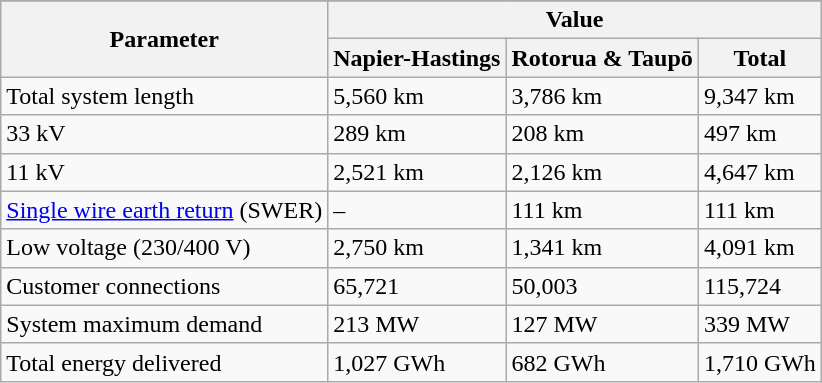<table class="wikitable">
<tr>
</tr>
<tr>
<th rowspan=2>Parameter</th>
<th colspan=3>Value</th>
</tr>
<tr>
<th>Napier-Hastings</th>
<th>Rotorua & Taupō</th>
<th>Total</th>
</tr>
<tr>
<td>Total system length</td>
<td>5,560 km</td>
<td>3,786 km</td>
<td>9,347 km</td>
</tr>
<tr>
<td>33 kV</td>
<td>289 km</td>
<td>208 km</td>
<td>497 km</td>
</tr>
<tr>
<td>11 kV</td>
<td>2,521 km</td>
<td>2,126 km</td>
<td>4,647 km</td>
</tr>
<tr>
<td><a href='#'>Single wire earth return</a> (SWER)</td>
<td>–</td>
<td>111 km</td>
<td>111 km</td>
</tr>
<tr>
<td>Low voltage (230/400 V)</td>
<td>2,750 km</td>
<td>1,341 km</td>
<td>4,091 km</td>
</tr>
<tr>
<td>Customer connections</td>
<td>65,721</td>
<td>50,003</td>
<td>115,724</td>
</tr>
<tr>
<td>System maximum demand</td>
<td>213 MW</td>
<td>127 MW</td>
<td>339 MW</td>
</tr>
<tr>
<td>Total energy delivered</td>
<td>1,027 GWh</td>
<td>682 GWh</td>
<td>1,710 GWh</td>
</tr>
</table>
